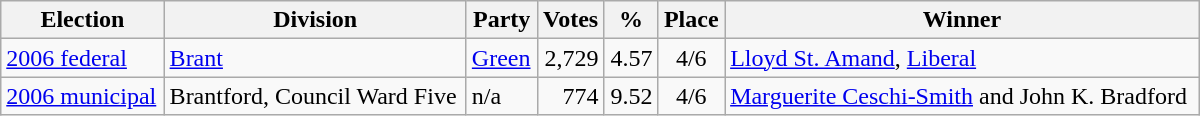<table class="wikitable" width="800">
<tr>
<th align="left">Election</th>
<th align="left">Division</th>
<th align="left">Party</th>
<th align="right">Votes</th>
<th align="right">%</th>
<th align="center">Place</th>
<th align="center">Winner</th>
</tr>
<tr>
<td align="left"><a href='#'>2006 federal</a></td>
<td align="left"><a href='#'>Brant</a></td>
<td align="left"><a href='#'>Green</a></td>
<td align="right">2,729</td>
<td align="right">4.57</td>
<td align="center">4/6</td>
<td align="left"><a href='#'>Lloyd St. Amand</a>, <a href='#'>Liberal</a></td>
</tr>
<tr>
<td align="left"><a href='#'>2006 municipal</a></td>
<td align="left">Brantford, Council Ward Five</td>
<td align="left">n/a</td>
<td align="right">774</td>
<td align="right">9.52</td>
<td align="center">4/6</td>
<td align="left"><a href='#'>Marguerite Ceschi-Smith</a> and John K. Bradford</td>
</tr>
</table>
